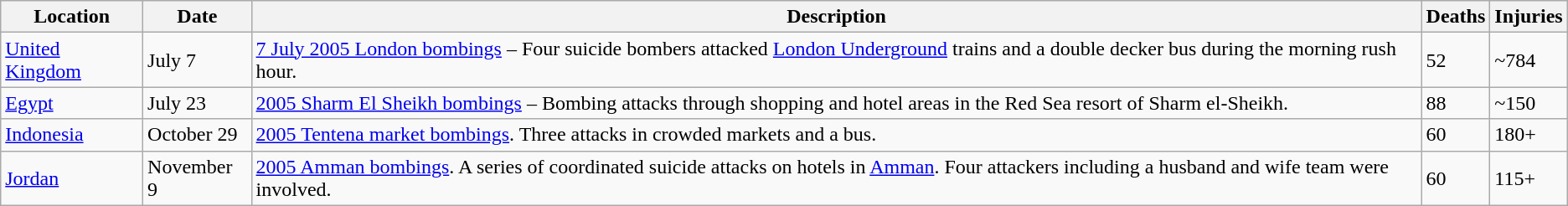<table class="wikitable sortable">
<tr>
<th scope="col">Location</th>
<th scope="col" data-sort-type="date">Date</th>
<th scope="col" class="unsortable">Description</th>
<th scope="col" data-sort-type="number">Deaths</th>
<th scope="col" data-sort-type="number">Injuries</th>
</tr>
<tr>
<td><a href='#'>United Kingdom</a></td>
<td>July 7</td>
<td><a href='#'>7 July 2005 London bombings</a> – Four suicide bombers attacked <a href='#'>London Underground</a> trains and a double decker bus during the morning rush hour.</td>
<td>52</td>
<td>~784</td>
</tr>
<tr>
<td><a href='#'>Egypt</a></td>
<td>July 23</td>
<td><a href='#'>2005 Sharm El Sheikh bombings</a> – Bombing attacks through shopping and hotel areas in the Red Sea resort of Sharm el-Sheikh.</td>
<td>88</td>
<td>~150</td>
</tr>
<tr>
<td><a href='#'>Indonesia</a></td>
<td>October 29</td>
<td><a href='#'>2005 Tentena market bombings</a>. Three attacks in crowded markets and a bus.</td>
<td>60</td>
<td>180+</td>
</tr>
<tr>
<td><a href='#'>Jordan</a></td>
<td>November 9</td>
<td><a href='#'>2005 Amman bombings</a>. A series of coordinated suicide attacks on hotels in <a href='#'>Amman</a>. Four attackers including a husband and wife team were involved.</td>
<td>60</td>
<td>115+</td>
</tr>
</table>
